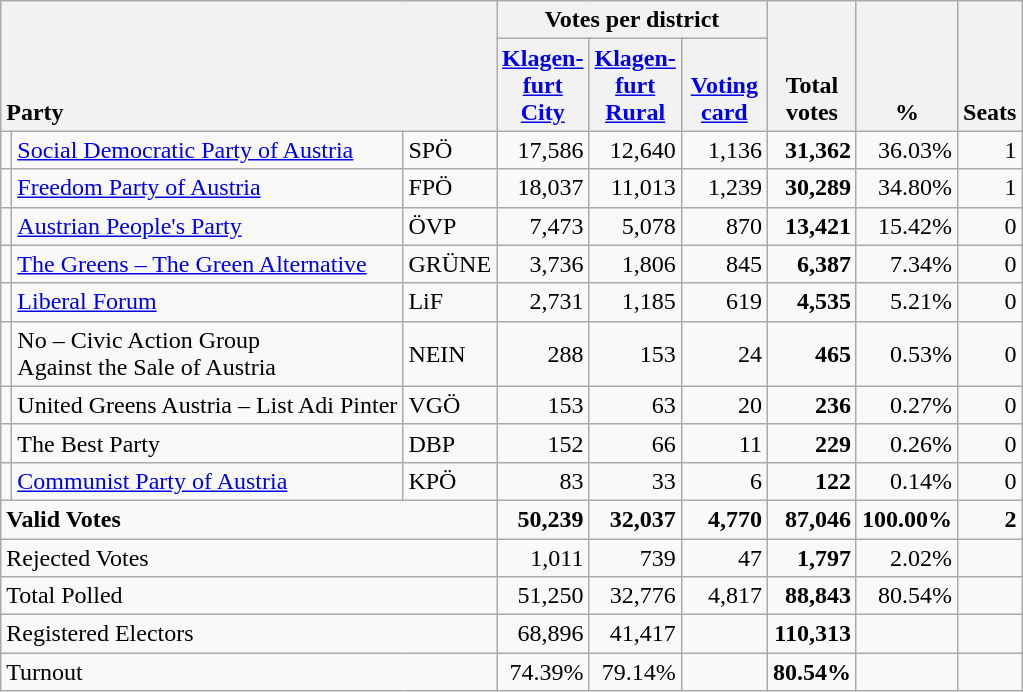<table class="wikitable" border="1" style="text-align:right;">
<tr>
<th style="text-align:left;" valign=bottom rowspan=2 colspan=3>Party</th>
<th colspan=3>Votes per district</th>
<th align=center valign=bottom rowspan=2 width="50">Total<br>votes</th>
<th align=center valign=bottom rowspan=2 width="50">%</th>
<th align=center valign=bottom rowspan=2>Seats</th>
</tr>
<tr>
<th align=center valign=bottom width="50"><a href='#'>Klagen-<br>furt<br>City</a></th>
<th align=center valign=bottom width="50"><a href='#'>Klagen-<br>furt<br>Rural</a></th>
<th align=center valign=bottom width="50"><a href='#'>Voting<br>card</a></th>
</tr>
<tr>
<td></td>
<td align=left><a href='#'>Social Democratic Party of Austria</a></td>
<td align=left>SPÖ</td>
<td>17,586</td>
<td>12,640</td>
<td>1,136</td>
<td><strong>31,362</strong></td>
<td>36.03%</td>
<td>1</td>
</tr>
<tr>
<td></td>
<td align=left><a href='#'>Freedom Party of Austria</a></td>
<td align=left>FPÖ</td>
<td>18,037</td>
<td>11,013</td>
<td>1,239</td>
<td><strong>30,289</strong></td>
<td>34.80%</td>
<td>1</td>
</tr>
<tr>
<td></td>
<td align=left><a href='#'>Austrian People's Party</a></td>
<td align=left>ÖVP</td>
<td>7,473</td>
<td>5,078</td>
<td>870</td>
<td><strong>13,421</strong></td>
<td>15.42%</td>
<td>0</td>
</tr>
<tr>
<td></td>
<td align=left style="white-space: nowrap;"><a href='#'>The Greens – The Green Alternative</a></td>
<td align=left>GRÜNE</td>
<td>3,736</td>
<td>1,806</td>
<td>845</td>
<td><strong>6,387</strong></td>
<td>7.34%</td>
<td>0</td>
</tr>
<tr>
<td></td>
<td align=left><a href='#'>Liberal Forum</a></td>
<td align=left>LiF</td>
<td>2,731</td>
<td>1,185</td>
<td>619</td>
<td><strong>4,535</strong></td>
<td>5.21%</td>
<td>0</td>
</tr>
<tr>
<td></td>
<td align=left>No – Civic Action Group<br>Against the Sale of Austria</td>
<td align=left>NEIN</td>
<td>288</td>
<td>153</td>
<td>24</td>
<td><strong>465</strong></td>
<td>0.53%</td>
<td>0</td>
</tr>
<tr>
<td></td>
<td align=left>United Greens Austria – List Adi Pinter</td>
<td align=left>VGÖ</td>
<td>153</td>
<td>63</td>
<td>20</td>
<td><strong>236</strong></td>
<td>0.27%</td>
<td>0</td>
</tr>
<tr>
<td></td>
<td align=left>The Best Party</td>
<td align=left>DBP</td>
<td>152</td>
<td>66</td>
<td>11</td>
<td><strong>229</strong></td>
<td>0.26%</td>
<td>0</td>
</tr>
<tr>
<td></td>
<td align=left><a href='#'>Communist Party of Austria</a></td>
<td align=left>KPÖ</td>
<td>83</td>
<td>33</td>
<td>6</td>
<td><strong>122</strong></td>
<td>0.14%</td>
<td>0</td>
</tr>
<tr style="font-weight:bold">
<td align=left colspan=3>Valid Votes</td>
<td>50,239</td>
<td>32,037</td>
<td>4,770</td>
<td>87,046</td>
<td>100.00%</td>
<td>2</td>
</tr>
<tr>
<td align=left colspan=3>Rejected Votes</td>
<td>1,011</td>
<td>739</td>
<td>47</td>
<td><strong>1,797</strong></td>
<td>2.02%</td>
<td></td>
</tr>
<tr>
<td align=left colspan=3>Total Polled</td>
<td>51,250</td>
<td>32,776</td>
<td>4,817</td>
<td><strong>88,843</strong></td>
<td>80.54%</td>
<td></td>
</tr>
<tr>
<td align=left colspan=3>Registered Electors</td>
<td>68,896</td>
<td>41,417</td>
<td></td>
<td><strong>110,313</strong></td>
<td></td>
<td></td>
</tr>
<tr>
<td align=left colspan=3>Turnout</td>
<td>74.39%</td>
<td>79.14%</td>
<td></td>
<td><strong>80.54%</strong></td>
<td></td>
<td></td>
</tr>
</table>
